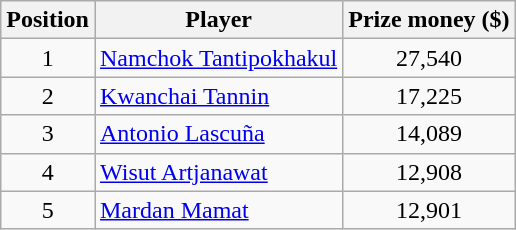<table class="wikitable">
<tr>
<th>Position</th>
<th>Player</th>
<th>Prize money ($)</th>
</tr>
<tr>
<td align=center>1</td>
<td> <a href='#'>Namchok Tantipokhakul</a></td>
<td align=center>27,540</td>
</tr>
<tr>
<td align=center>2</td>
<td> <a href='#'>Kwanchai Tannin</a></td>
<td align=center>17,225</td>
</tr>
<tr>
<td align=center>3</td>
<td> <a href='#'>Antonio Lascuña</a></td>
<td align=center>14,089</td>
</tr>
<tr>
<td align=center>4</td>
<td> <a href='#'>Wisut Artjanawat</a></td>
<td align=center>12,908</td>
</tr>
<tr>
<td align=center>5</td>
<td> <a href='#'>Mardan Mamat</a></td>
<td align=center>12,901</td>
</tr>
</table>
